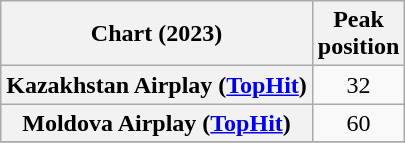<table class="wikitable sortable plainrowheaders" style="text-align:center">
<tr>
<th scope="col">Chart (2023)</th>
<th scope="col">Peak<br>position</th>
</tr>
<tr>
<th scope="row">Kazakhstan Airplay (<a href='#'>TopHit</a>)</th>
<td>32</td>
</tr>
<tr>
<th scope="row">Moldova Airplay (<a href='#'>TopHit</a>)</th>
<td>60</td>
</tr>
<tr>
</tr>
</table>
